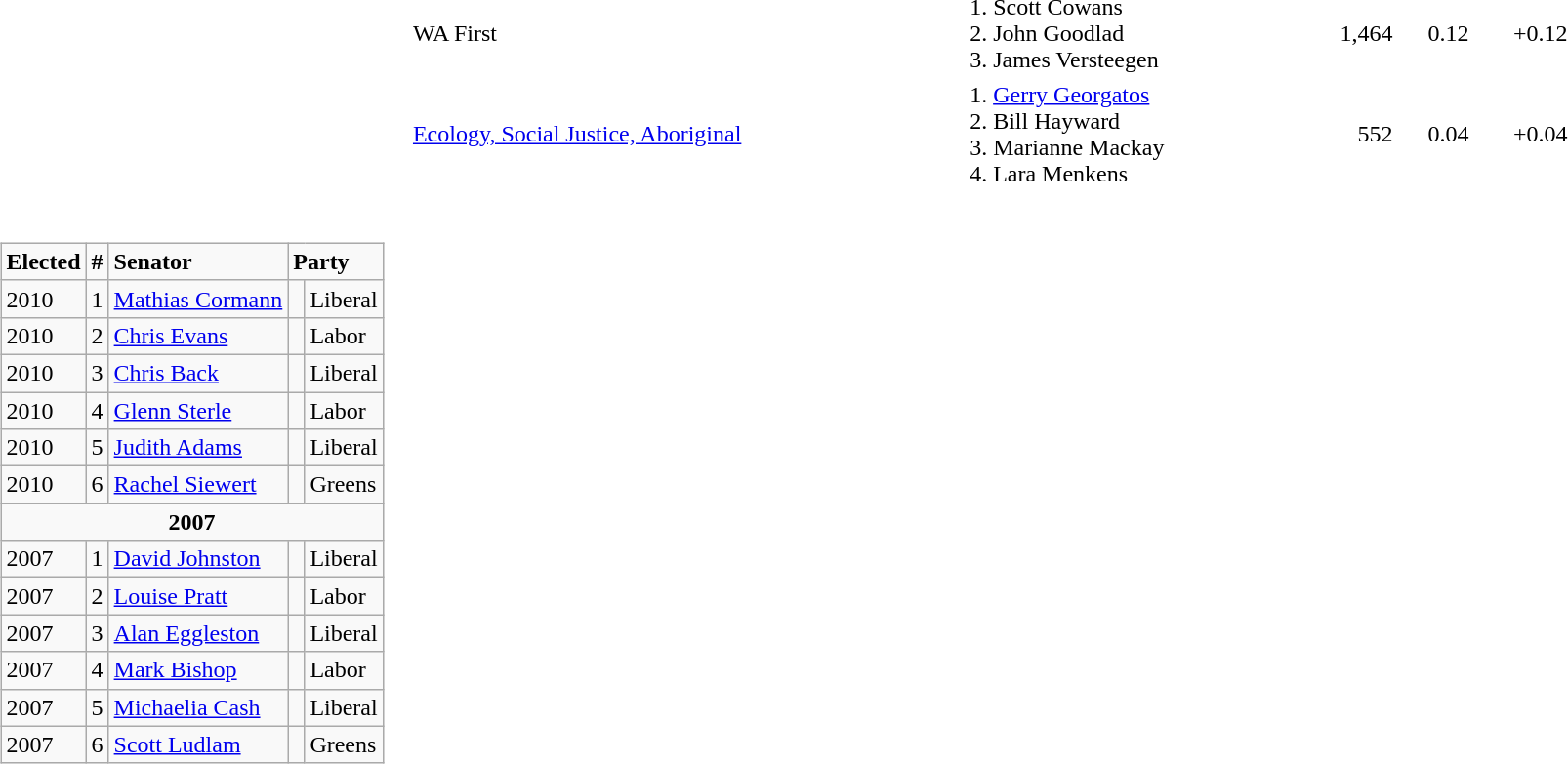<table style="width:100%;">
<tr>
<td><br>
<br><br><br><br><br><br><br><br><br><br><br><br><br><br><br></td>
</tr>
<tr>
<td> </td>
<td style="text-align:left;">WA First</td>
<td style="text-align:left;">1. Scott Cowans <br> 2. John Goodlad <br> 3. James Versteegen</td>
<td style="text-align:right;">1,464</td>
<td style="text-align:right;">0.12</td>
<td style="text-align:right;">+0.12</td>
</tr>
<tr>
</tr>
<tr>
<td> </td>
<td style="text-align:left;"><a href='#'>Ecology, Social Justice, Aboriginal</a></td>
<td style="text-align:left;">1. <a href='#'>Gerry Georgatos</a> <br> 2. Bill Hayward <br> 3. Marianne Mackay <br> 4. Lara Menkens</td>
<td style="text-align:right;">552</td>
<td style="text-align:right;">0.04</td>
<td style="text-align:right;">+0.04</td>
</tr>
<tr>
<td align=right><br><table class="wikitable">
<tr>
<td><strong>Elected</strong></td>
<td><strong>#</strong></td>
<td><strong>Senator</strong></td>
<td colspan="2"><strong>Party</strong></td>
</tr>
<tr>
<td>2010</td>
<td>1</td>
<td><a href='#'>Mathias Cormann</a></td>
<td> </td>
<td>Liberal</td>
</tr>
<tr>
<td>2010</td>
<td>2</td>
<td><a href='#'>Chris Evans</a></td>
<td> </td>
<td>Labor</td>
</tr>
<tr>
<td>2010</td>
<td>3</td>
<td><a href='#'>Chris Back</a></td>
<td> </td>
<td>Liberal</td>
</tr>
<tr>
<td>2010</td>
<td>4</td>
<td><a href='#'>Glenn Sterle</a></td>
<td> </td>
<td>Labor</td>
</tr>
<tr>
<td>2010</td>
<td>5</td>
<td><a href='#'>Judith Adams</a></td>
<td> </td>
<td>Liberal</td>
</tr>
<tr>
<td>2010</td>
<td>6</td>
<td><a href='#'>Rachel Siewert</a></td>
<td> </td>
<td>Greens</td>
</tr>
<tr>
<td style="text-align:center;" colspan="5"><strong>2007</strong></td>
</tr>
<tr>
<td>2007</td>
<td>1</td>
<td><a href='#'>David Johnston</a></td>
<td> </td>
<td>Liberal</td>
</tr>
<tr>
<td>2007</td>
<td>2</td>
<td><a href='#'>Louise Pratt</a></td>
<td> </td>
<td>Labor</td>
</tr>
<tr>
<td>2007</td>
<td>3</td>
<td><a href='#'>Alan Eggleston</a></td>
<td> </td>
<td>Liberal</td>
</tr>
<tr>
<td>2007</td>
<td>4</td>
<td><a href='#'>Mark Bishop</a></td>
<td> </td>
<td>Labor</td>
</tr>
<tr>
<td>2007</td>
<td>5</td>
<td><a href='#'>Michaelia Cash</a></td>
<td> </td>
<td>Liberal</td>
</tr>
<tr>
<td>2007</td>
<td>6</td>
<td><a href='#'>Scott Ludlam</a></td>
<td> </td>
<td>Greens</td>
</tr>
</table>
</td>
</tr>
</table>
